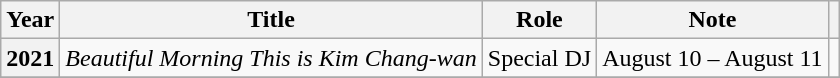<table class="wikitable plainrowheaders sortable nowrap">
<tr>
<th scope="col">Year</th>
<th scope="col">Title</th>
<th scope="col">Role</th>
<th scope="col">Note</th>
<th scope="col" class="unsortable"></th>
</tr>
<tr>
<th scope="row">2021</th>
<td><em>  Beautiful Morning This is Kim Chang-wan</em></td>
<td>Special DJ</td>
<td>August 10 – August 11</td>
<td></td>
</tr>
<tr>
</tr>
</table>
